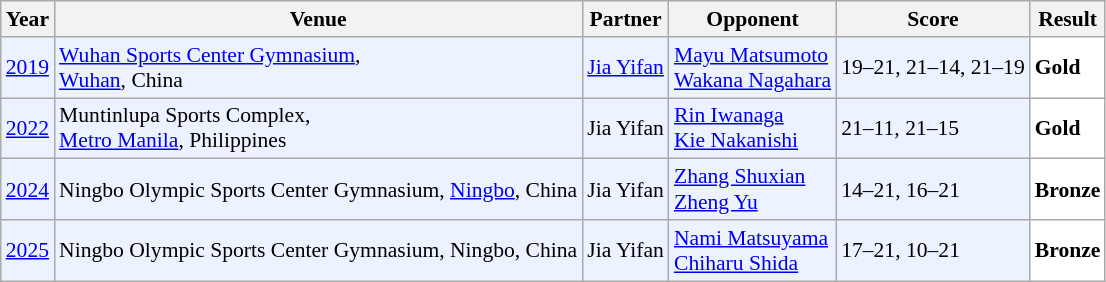<table class="sortable wikitable" style="font-size: 90%">
<tr>
<th>Year</th>
<th>Venue</th>
<th>Partner</th>
<th>Opponent</th>
<th>Score</th>
<th>Result</th>
</tr>
<tr style="background:#ECF2FF">
<td align="center"><a href='#'>2019</a></td>
<td align="left"><a href='#'>Wuhan Sports Center Gymnasium</a>,<br><a href='#'>Wuhan</a>, China</td>
<td align="left"> <a href='#'>Jia Yifan</a></td>
<td align="left"> <a href='#'>Mayu Matsumoto</a><br> <a href='#'>Wakana Nagahara</a></td>
<td align="left">19–21, 21–14, 21–19</td>
<td style="text-align:left; background:white"> <strong>Gold</strong></td>
</tr>
<tr style="background:#ECF2FF">
<td align="center"><a href='#'>2022</a></td>
<td align="left">Muntinlupa Sports Complex,<br><a href='#'>Metro Manila</a>, Philippines</td>
<td align="left"> Jia Yifan</td>
<td align="left"> <a href='#'>Rin Iwanaga</a><br> <a href='#'>Kie Nakanishi</a></td>
<td align="left">21–11, 21–15</td>
<td style="text-align:left; background:white"> <strong>Gold</strong></td>
</tr>
<tr style="background:#ECF2FF">
<td align="center"><a href='#'>2024</a></td>
<td align="left">Ningbo Olympic Sports Center Gymnasium, <a href='#'>Ningbo</a>, China</td>
<td align="left"> Jia Yifan</td>
<td align="left"> <a href='#'>Zhang Shuxian</a><br> <a href='#'>Zheng Yu</a></td>
<td align="left">14–21, 16–21</td>
<td style="text-align:left; background:white"> <strong>Bronze</strong></td>
</tr>
<tr style="background:#ECF2FF">
<td align="center"><a href='#'>2025</a></td>
<td align="left">Ningbo Olympic Sports Center Gymnasium, Ningbo, China</td>
<td align="left"> Jia Yifan</td>
<td align="left"> <a href='#'>Nami Matsuyama</a><br> <a href='#'>Chiharu Shida</a></td>
<td align="left">17–21, 10–21</td>
<td style="text-align:left; background:white"> <strong>Bronze</strong></td>
</tr>
</table>
